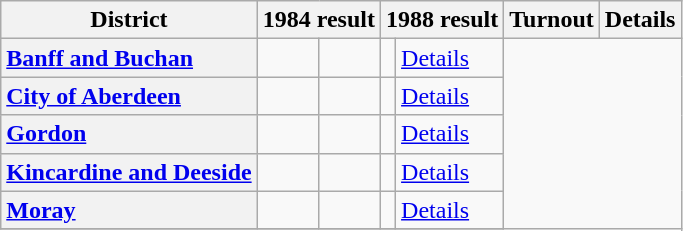<table class="wikitable">
<tr>
<th scope="col">District</th>
<th scope="col" colspan="2">1984 result</th>
<th scope="col" colspan="2">1988 result</th>
<th scope="col">Turnout</th>
<th scope="col">Details</th>
</tr>
<tr>
<th scope="row" style="text-align: left;"><a href='#'>Banff and Buchan</a></th>
<td></td>
<td></td>
<td></td>
<td><a href='#'>Details</a></td>
</tr>
<tr>
<th scope="row" style="text-align: left;"><a href='#'>City of Aberdeen</a></th>
<td></td>
<td></td>
<td></td>
<td><a href='#'>Details</a></td>
</tr>
<tr>
<th scope="row" style="text-align: left;"><a href='#'>Gordon</a></th>
<td></td>
<td></td>
<td></td>
<td><a href='#'>Details</a></td>
</tr>
<tr>
<th scope="row" style="text-align: left;"><a href='#'>Kincardine and Deeside</a></th>
<td></td>
<td></td>
<td></td>
<td><a href='#'>Details</a></td>
</tr>
<tr>
<th scope="row" style="text-align: left;"><a href='#'>Moray</a></th>
<td></td>
<td></td>
<td></td>
<td><a href='#'>Details</a></td>
</tr>
<tr>
</tr>
</table>
